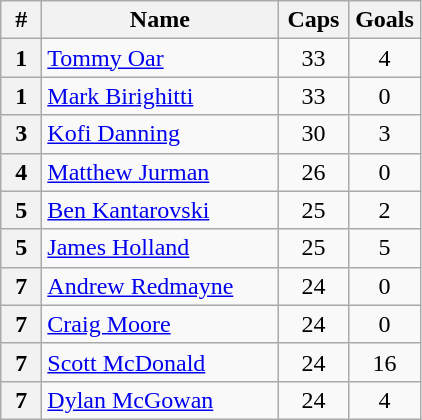<table class="wikitable" style="text-align:center;">
<tr>
<th width=20>#</th>
<th width=150>Name</th>
<th width=40>Caps</th>
<th width=40>Goals</th>
</tr>
<tr>
<th>1</th>
<td align="left"><a href='#'>Tommy Oar</a></td>
<td>33</td>
<td>4</td>
</tr>
<tr>
<th>1</th>
<td align="left"><a href='#'>Mark Birighitti</a></td>
<td>33</td>
<td>0</td>
</tr>
<tr>
<th>3</th>
<td align="left"><a href='#'>Kofi Danning</a></td>
<td>30</td>
<td>3</td>
</tr>
<tr>
<th>4</th>
<td align="left"><a href='#'>Matthew Jurman</a></td>
<td>26</td>
<td>0</td>
</tr>
<tr>
<th>5</th>
<td align="left"><a href='#'>Ben Kantarovski</a></td>
<td>25</td>
<td>2</td>
</tr>
<tr>
<th>5</th>
<td align="left"><a href='#'>James Holland</a></td>
<td>25</td>
<td>5</td>
</tr>
<tr>
<th>7</th>
<td align="left"><a href='#'>Andrew Redmayne</a></td>
<td>24</td>
<td>0</td>
</tr>
<tr>
<th>7</th>
<td align="left"><a href='#'>Craig Moore</a></td>
<td>24</td>
<td>0</td>
</tr>
<tr>
<th>7</th>
<td align="left"><a href='#'>Scott McDonald</a></td>
<td>24</td>
<td>16</td>
</tr>
<tr>
<th>7</th>
<td align="left"><a href='#'>Dylan McGowan</a></td>
<td>24</td>
<td>4</td>
</tr>
</table>
